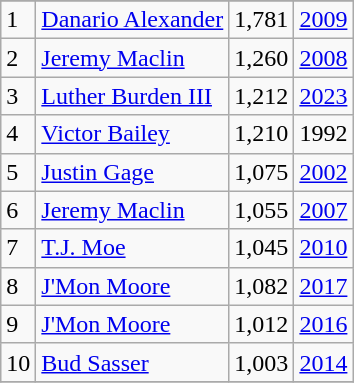<table class="wikitable">
<tr>
</tr>
<tr>
<td>1</td>
<td><a href='#'>Danario Alexander</a></td>
<td>1,781</td>
<td><a href='#'>2009</a></td>
</tr>
<tr>
<td>2</td>
<td><a href='#'>Jeremy Maclin</a></td>
<td>1,260</td>
<td><a href='#'>2008</a></td>
</tr>
<tr>
<td>3</td>
<td><a href='#'>Luther Burden III</a></td>
<td>1,212</td>
<td><a href='#'>2023</a></td>
</tr>
<tr>
<td>4</td>
<td><a href='#'>Victor Bailey</a></td>
<td>1,210</td>
<td>1992</td>
</tr>
<tr>
<td>5</td>
<td><a href='#'>Justin Gage</a></td>
<td>1,075</td>
<td><a href='#'>2002</a></td>
</tr>
<tr>
<td>6</td>
<td><a href='#'>Jeremy Maclin</a></td>
<td>1,055</td>
<td><a href='#'>2007</a></td>
</tr>
<tr>
<td>7</td>
<td><a href='#'>T.J. Moe</a></td>
<td>1,045</td>
<td><a href='#'>2010</a></td>
</tr>
<tr>
<td>8</td>
<td><a href='#'>J'Mon Moore</a></td>
<td>1,082</td>
<td><a href='#'>2017</a></td>
</tr>
<tr>
<td>9</td>
<td><a href='#'>J'Mon Moore</a></td>
<td>1,012</td>
<td><a href='#'>2016</a></td>
</tr>
<tr>
<td>10</td>
<td><a href='#'>Bud Sasser</a></td>
<td>1,003</td>
<td><a href='#'>2014</a></td>
</tr>
<tr>
</tr>
</table>
